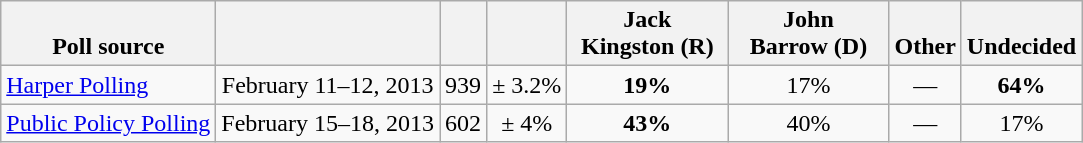<table class="wikitable" style="text-align:center">
<tr valign= bottom>
<th>Poll source</th>
<th></th>
<th></th>
<th></th>
<th style="width:100px;">Jack<br>Kingston (R)</th>
<th style="width:100px;">John<br>Barrow (D)</th>
<th>Other</th>
<th>Undecided</th>
</tr>
<tr>
<td align=left><a href='#'>Harper Polling</a></td>
<td>February 11–12, 2013</td>
<td>939</td>
<td>± 3.2%</td>
<td><strong>19%</strong></td>
<td>17%</td>
<td>—</td>
<td><strong>64%</strong></td>
</tr>
<tr>
<td align=left><a href='#'>Public Policy Polling</a></td>
<td>February 15–18, 2013</td>
<td>602</td>
<td>± 4%</td>
<td><strong>43%</strong></td>
<td>40%</td>
<td>—</td>
<td>17%</td>
</tr>
</table>
